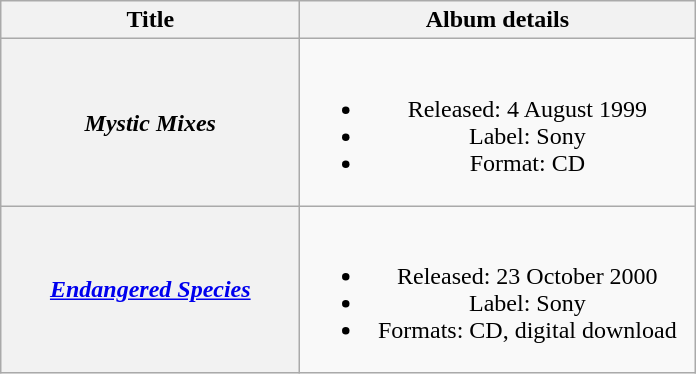<table class="wikitable plainrowheaders" style="text-align:center">
<tr>
<th scope="col" style="width:12em;">Title</th>
<th scope="col" style="width:16em;">Album details</th>
</tr>
<tr>
<th scope="row"><em>Mystic Mixes</em></th>
<td><br><ul><li>Released: 4 August 1999</li><li>Label: Sony</li><li>Format: CD</li></ul></td>
</tr>
<tr>
<th scope="row"><em><a href='#'>Endangered Species</a></em> <br></th>
<td><br><ul><li>Released: 23 October 2000</li><li>Label: Sony</li><li>Formats: CD, digital download</li></ul></td>
</tr>
</table>
